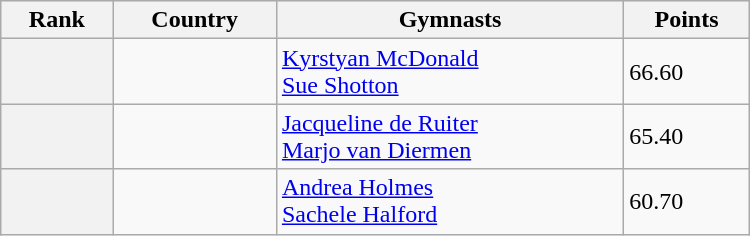<table class="wikitable" width=500>
<tr bgcolor="#efefef">
<th>Rank</th>
<th>Country</th>
<th>Gymnasts</th>
<th>Points</th>
</tr>
<tr>
<th></th>
<td></td>
<td><a href='#'>Kyrstyan McDonald</a> <br> <a href='#'>Sue Shotton</a></td>
<td>66.60</td>
</tr>
<tr>
<th></th>
<td></td>
<td><a href='#'>Jacqueline de Ruiter</a> <br> <a href='#'>Marjo van Diermen</a></td>
<td>65.40</td>
</tr>
<tr>
<th></th>
<td></td>
<td><a href='#'>Andrea Holmes</a> <br> <a href='#'>Sachele Halford</a></td>
<td>60.70</td>
</tr>
</table>
